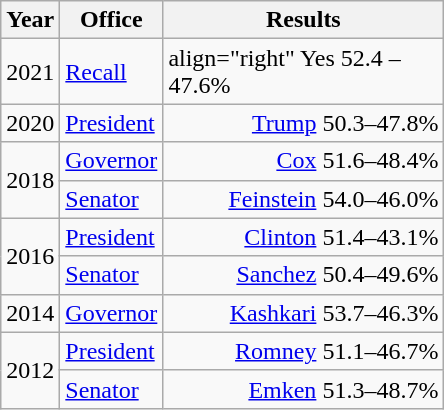<table class=wikitable>
<tr>
<th width="30">Year</th>
<th width="60">Office</th>
<th width="180">Results</th>
</tr>
<tr>
<td>2021</td>
<td><a href='#'>Recall</a></td>
<td>align="right"  Yes 52.4 – 47.6%</td>
</tr>
<tr>
<td rowspan="1">2020</td>
<td><a href='#'>President</a></td>
<td align="right" ><a href='#'>Trump</a> 50.3–47.8%</td>
</tr>
<tr>
<td rowspan="2">2018</td>
<td><a href='#'>Governor</a></td>
<td align="right" ><a href='#'>Cox</a> 51.6–48.4%</td>
</tr>
<tr>
<td><a href='#'>Senator</a></td>
<td align="right" ><a href='#'>Feinstein</a> 54.0–46.0%</td>
</tr>
<tr>
<td rowspan="2">2016</td>
<td><a href='#'>President</a></td>
<td align="right" ><a href='#'>Clinton</a> 51.4–43.1%</td>
</tr>
<tr>
<td><a href='#'>Senator</a></td>
<td align="right" ><a href='#'>Sanchez</a> 50.4–49.6%</td>
</tr>
<tr>
<td>2014</td>
<td><a href='#'>Governor</a></td>
<td align="right" ><a href='#'>Kashkari</a> 53.7–46.3%</td>
</tr>
<tr>
<td rowspan="2">2012</td>
<td><a href='#'>President</a></td>
<td align="right" ><a href='#'>Romney</a> 51.1–46.7%</td>
</tr>
<tr>
<td><a href='#'>Senator</a></td>
<td align="right" ><a href='#'>Emken</a> 51.3–48.7%</td>
</tr>
</table>
